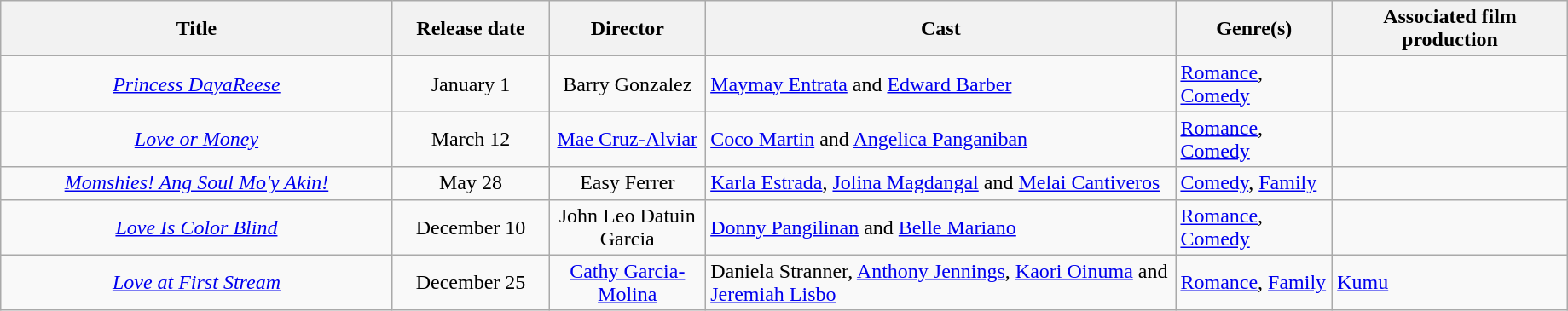<table class="wikitable" style="width:97%">
<tr>
<th style="width:25%;">Title</th>
<th style="width:10%;">Release date</th>
<th style="width:10%;">Director</th>
<th style="width:30%;">Cast</th>
<th style="width:10%;">Genre(s)</th>
<th style="width:15%;">Associated film production</th>
</tr>
<tr>
<td style="text-align: center;"><em><a href='#'>Princess DayaReese</a></em></td>
<td style="text-align: center;">January 1</td>
<td style="text-align: center;">Barry Gonzalez</td>
<td><a href='#'>Maymay Entrata</a> and <a href='#'>Edward Barber</a></td>
<td><a href='#'>Romance</a>, <a href='#'>Comedy</a></td>
<td></td>
</tr>
<tr>
<td style="text-align: center;"><em><a href='#'>Love or Money</a></em></td>
<td style="text-align: center;">March 12</td>
<td style="text-align: center;"><a href='#'>Mae Cruz-Alviar</a></td>
<td><a href='#'>Coco Martin</a> and <a href='#'>Angelica Panganiban</a></td>
<td><a href='#'>Romance</a>, <a href='#'>Comedy</a></td>
<td></td>
</tr>
<tr>
<td style="text-align: center;"><em><a href='#'>Momshies! Ang Soul Mo'y Akin!</a></em></td>
<td style="text-align: center;">May 28</td>
<td style="text-align: center;">Easy Ferrer</td>
<td><a href='#'>Karla Estrada</a>, <a href='#'>Jolina Magdangal</a> and <a href='#'>Melai Cantiveros</a></td>
<td><a href='#'>Comedy</a>, <a href='#'>Family</a></td>
<td></td>
</tr>
<tr>
<td style="text-align: center;"><em><a href='#'>Love Is Color Blind</a></em></td>
<td style="text-align: center;">December 10</td>
<td style="text-align: center;">John Leo Datuin Garcia</td>
<td><a href='#'>Donny Pangilinan</a> and <a href='#'>Belle Mariano</a></td>
<td><a href='#'>Romance</a>, <a href='#'>Comedy</a></td>
<td></td>
</tr>
<tr>
<td style="text-align: center;"><em><a href='#'>Love at First Stream</a></em></td>
<td style="text-align: center;">December 25</td>
<td style="text-align: center;"><a href='#'>Cathy Garcia-Molina</a></td>
<td>Daniela Stranner, <a href='#'>Anthony Jennings</a>, <a href='#'>Kaori Oinuma</a> and <a href='#'>Jeremiah Lisbo</a></td>
<td><a href='#'>Romance</a>, <a href='#'>Family</a></td>
<td><a href='#'>Kumu</a></td>
</tr>
</table>
